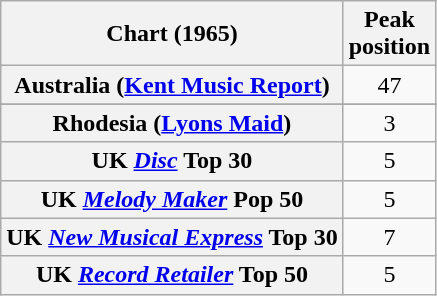<table class="wikitable sortable plainrowheaders" style="text-align:center">
<tr>
<th>Chart (1965)</th>
<th>Peak<br>position</th>
</tr>
<tr>
<th scope="row">Australia (<a href='#'>Kent Music Report</a>)</th>
<td>47</td>
</tr>
<tr>
</tr>
<tr>
<th scope="row">Rhodesia (<a href='#'>Lyons Maid</a>)</th>
<td>3</td>
</tr>
<tr>
<th scope="row">UK <em><a href='#'>Disc</a></em> Top 30</th>
<td>5</td>
</tr>
<tr>
<th scope="row">UK <em><a href='#'>Melody Maker</a></em> Pop 50</th>
<td>5</td>
</tr>
<tr>
<th scope="row">UK <em><a href='#'>New Musical Express</a></em> Top 30</th>
<td>7</td>
</tr>
<tr>
<th scope="row">UK <em><a href='#'>Record Retailer</a></em> Top 50</th>
<td>5</td>
</tr>
</table>
